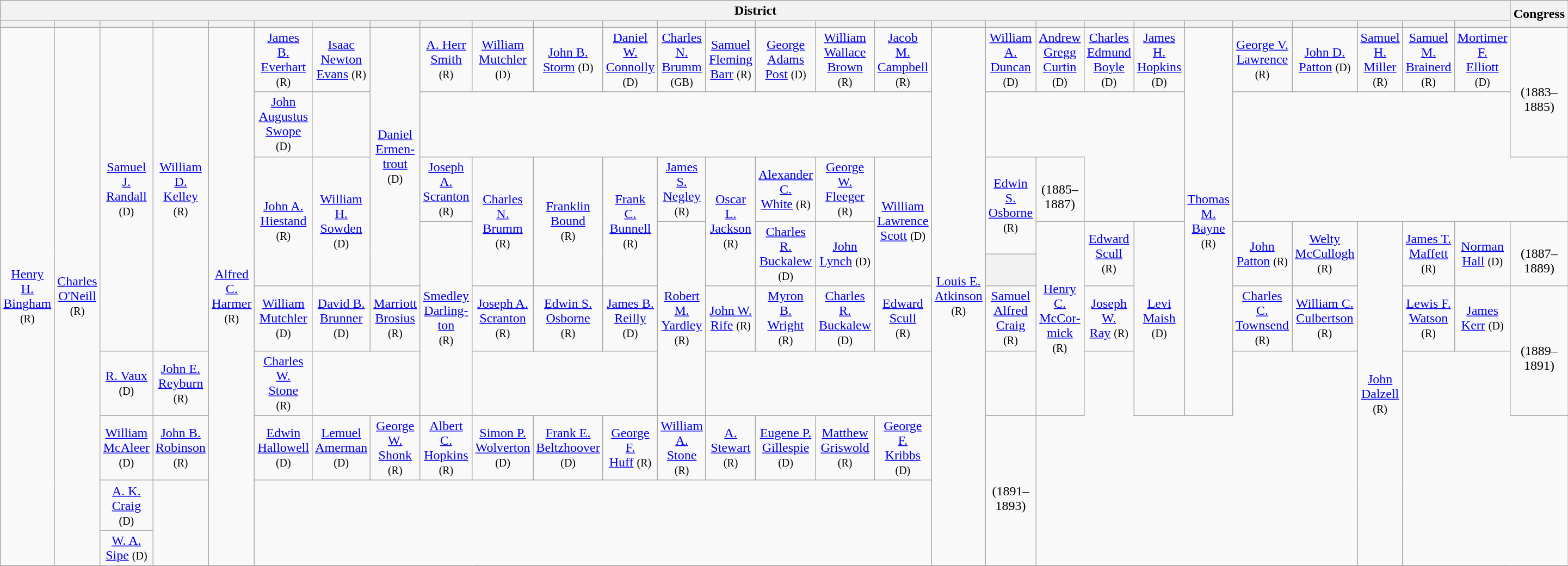<table class=wikitable style="text-align:center">
<tr>
<th colspan=28>District</th>
<th rowspan=2>Congress</th>
</tr>
<tr>
<th></th>
<th></th>
<th></th>
<th></th>
<th></th>
<th></th>
<th></th>
<th></th>
<th></th>
<th></th>
<th></th>
<th></th>
<th></th>
<th></th>
<th></th>
<th></th>
<th></th>
<th></th>
<th></th>
<th></th>
<th></th>
<th></th>
<th></th>
<th></th>
<th></th>
<th></th>
<th></th>
<th></th>
</tr>
<tr style="height:2em">
<td rowspan="10" ><a href='#'>Henry<br>H.<br>Bingham</a><br><small>(R)</small></td>
<td rowspan="10" ><a href='#'>Charles<br>O'Neill</a><br><small>(R)</small></td>
<td rowspan="6" ><a href='#'>Samuel J.<br>Randall</a><br><small>(D)</small></td>
<td rowspan="6" ><a href='#'>William<br>D.<br>Kelley</a><br><small>(R)</small></td>
<td rowspan="10" ><a href='#'>Alfred<br>C.<br>Harmer</a><br><small>(R)</small></td>
<td><a href='#'>James<br>B.<br>Everhart</a><br><small>(R)</small></td>
<td><a href='#'>Isaac<br>Newton<br>Evans</a> <small>(R)</small></td>
<td rowspan="5" ><a href='#'>Daniel<br>Ermen-<br>trout</a><br><small>(D)</small></td>
<td><a href='#'>A. Herr<br>Smith</a> <small>(R)</small></td>
<td><a href='#'>William<br>Mutchler</a><br><small>(D)</small></td>
<td><a href='#'>John B.<br>Storm</a> <small>(D)</small></td>
<td><a href='#'>Daniel W.<br>Connolly</a><br><small>(D)</small></td>
<td><a href='#'>Charles N.<br>Brumm</a><br><small>(GB)</small></td>
<td><a href='#'>Samuel<br>Fleming<br>Barr</a> <small>(R)</small></td>
<td><a href='#'>George<br>Adams<br>Post</a> <small>(D)</small></td>
<td><a href='#'>William<br>Wallace<br>Brown</a> <small>(R)</small></td>
<td><a href='#'>Jacob<br>M.<br>Campbell</a><br><small>(R)</small></td>
<td rowspan="10" ><a href='#'>Louis E.<br>Atkinson</a><br><small>(R)</small></td>
<td><a href='#'>William A.<br>Duncan</a> <small>(D)</small></td>
<td><a href='#'>Andrew<br>Gregg<br>Curtin</a> <small>(D)</small></td>
<td><a href='#'>Charles<br>Edmund<br>Boyle</a> <small>(D)</small></td>
<td><a href='#'>James H.<br>Hopkins</a><br><small>(D)</small></td>
<td rowspan="7" ><a href='#'>Thomas<br>M.<br>Bayne</a><br><small>(R)</small></td>
<td><a href='#'>George V.<br>Lawrence</a> <small>(R)</small></td>
<td><a href='#'>John D.<br>Patton</a> <small>(D)</small></td>
<td><a href='#'>Samuel<br>H.<br>Miller</a> <small>(R)</small></td>
<td><a href='#'>Samuel M.<br>Brainerd</a><br><small>(R)</small></td>
<td><a href='#'>Mortimer<br>F.<br>Elliott</a> <small>(D)</small></td>
<td rowspan=2><strong></strong><br>(1883–1885)</td>
</tr>
<tr style="height:2em">
<td><a href='#'>John<br>Augustus<br>Swope</a> <small>(D)</small></td>
</tr>
<tr style="height:3em">
<td rowspan="3" ><a href='#'>John A.<br>Hiestand</a><br><small>(R)</small></td>
<td rowspan="3" ><a href='#'>William<br>H.<br>Sowden</a><br><small>(D)</small></td>
<td><a href='#'>Joseph A.<br>Scranton</a> <small>(R)</small></td>
<td rowspan="3" ><a href='#'>Charles N.<br>Brumm</a><br><small>(R)</small></td>
<td rowspan="3" ><a href='#'>Franklin<br>Bound</a><br><small>(R)</small></td>
<td rowspan="3" ><a href='#'>Frank<br>C.<br>Bunnell</a><br><small>(R)</small></td>
<td><a href='#'>James S.<br>Negley</a> <small>(R)</small></td>
<td rowspan="3" ><a href='#'>Oscar L.<br>Jackson</a> <small>(R)</small></td>
<td><a href='#'>Alexander C.<br>White</a> <small>(R)</small></td>
<td><a href='#'>George W.<br>Fleeger</a> <small>(R)</small></td>
<td rowspan="3" ><a href='#'>William<br>Lawrence<br>Scott</a> <small>(D)</small></td>
<td rowspan=2 ><a href='#'>Edwin S.<br>Osborne</a><br><small>(R)</small></td>
<td><strong></strong><br>(1885–1887)</td>
</tr>
<tr style="height:2em">
<td rowspan="4" ><a href='#'>Smedley<br>Darling-<br>ton</a><br><small>(R)</small></td>
<td rowspan="4" ><a href='#'>Robert<br>M.<br>Yardley</a><br><small>(R)</small></td>
<td rowspan="2" ><a href='#'>Charles R.<br>Buckalew</a> <small>(D)</small></td>
<td rowspan="2" ><a href='#'>John<br>Lynch</a> <small>(D)</small></td>
<td rowspan="4" ><a href='#'>Henry<br>C.<br>McCor-<br>mick</a><br><small>(R)</small></td>
<td rowspan="2" ><a href='#'>Edward<br>Scull</a> <small>(R)</small></td>
<td rowspan="4" ><a href='#'>Levi<br>Maish</a> <small>(D)</small></td>
<td rowspan="2" ><a href='#'>John<br>Patton</a> <small>(R)</small></td>
<td rowspan="2" ><a href='#'>Welty<br>McCullogh</a> <small>(R)</small></td>
<td rowspan="7" ><a href='#'>John<br>Dalzell</a> <small>(R)</small></td>
<td rowspan="2" ><a href='#'>James T.<br>Maffett</a> <small>(R)</small></td>
<td rowspan="2" ><a href='#'>Norman<br>Hall</a> <small>(D)</small></td>
<td rowspan="2"><strong></strong><br>(1887–1889)</td>
</tr>
<tr style="height:2em">
<th></th>
</tr>
<tr style="height:2em">
<td><a href='#'>William<br>Mutchler</a><br><small>(D)</small></td>
<td><a href='#'>David B.<br>Brunner</a><br><small>(D)</small></td>
<td><a href='#'>Marriott<br>Brosius</a><br><small>(R)</small></td>
<td><a href='#'>Joseph A.<br>Scranton</a><br><small>(R)</small></td>
<td><a href='#'>Edwin S.<br>Osborne</a><br><small>(R)</small></td>
<td><a href='#'>James B.<br>Reilly</a> <small>(D)</small></td>
<td><a href='#'>John W.<br>Rife</a> <small>(R)</small></td>
<td><a href='#'>Myron<br>B.<br>Wright</a><br><small>(R)</small></td>
<td><a href='#'>Charles R.<br>Buckalew</a><br><small>(D)</small></td>
<td><a href='#'>Edward<br>Scull</a><br><small>(R)</small></td>
<td><a href='#'>Samuel<br>Alfred<br>Craig</a> <small>(R)</small></td>
<td><a href='#'>Joseph<br>W.<br>Ray</a> <small>(R)</small></td>
<td><a href='#'>Charles C.<br>Townsend</a><br><small>(R)</small></td>
<td><a href='#'>William C.<br>Culbertson</a><br><small>(R)</small></td>
<td><a href='#'>Lewis F.<br>Watson</a> <small>(R)</small></td>
<td><a href='#'>James<br>Kerr</a> <small>(D)</small></td>
<td rowspan=2><strong></strong><br>(1889–1891)</td>
</tr>
<tr style="height:2em">
<td><a href='#'>R. Vaux</a> <small>(D)</small></td>
<td><a href='#'>John E.<br>Reyburn</a><br><small>(R)</small></td>
<td><a href='#'>Charles<br>W.<br>Stone</a><br><small>(R)</small></td>
</tr>
<tr style="height:2em">
<td><a href='#'>William<br>McAleer</a><br><small>(D)</small></td>
<td><a href='#'>John B.<br>Robinson</a><br><small>(R)</small></td>
<td><a href='#'>Edwin<br>Hallowell</a><br><small>(D)</small></td>
<td><a href='#'>Lemuel<br>Amerman</a><br><small>(D)</small></td>
<td><a href='#'>George W.<br>Shonk</a><br><small>(R)</small></td>
<td><a href='#'>Albert C.<br>Hopkins</a><br><small>(R)</small></td>
<td><a href='#'>Simon P.<br>Wolverton</a><br><small>(D)</small></td>
<td><a href='#'>Frank E.<br>Beltzhoover</a><br><small>(D)</small></td>
<td><a href='#'>George F.<br>Huff</a> <small>(R)</small></td>
<td><a href='#'>William<br>A. Stone</a><br><small>(R)</small></td>
<td><a href='#'>A. Stewart</a> <small>(R)</small></td>
<td><a href='#'>Eugene P.<br>Gillespie</a> <small>(D)</small></td>
<td><a href='#'>Matthew<br>Griswold</a><br><small>(R)</small></td>
<td><a href='#'>George<br>F.<br>Kribbs</a> <small>(D)</small></td>
<td rowspan=3><strong></strong><br>(1891–1893)</td>
</tr>
<tr style="height:2em">
<td><a href='#'>A. K. Craig</a> <small>(D)</small></td>
</tr>
<tr style="height:2em">
<td><a href='#'>W. A. Sipe</a> <small>(D)</small></td>
</tr>
</table>
